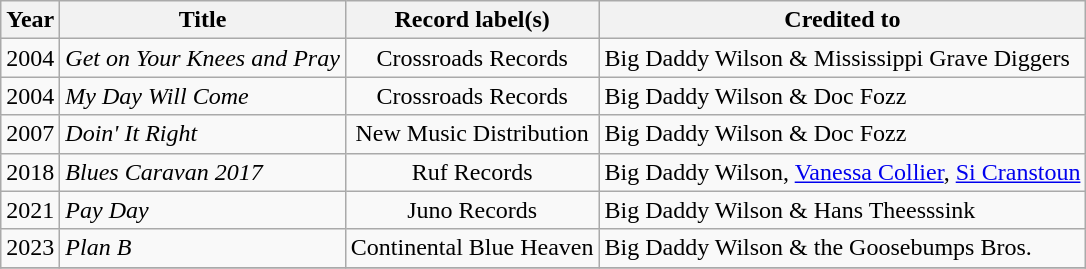<table class="wikitable sortable">
<tr>
<th>Year</th>
<th>Title</th>
<th>Record label(s)</th>
<th>Credited to</th>
</tr>
<tr>
<td>2004</td>
<td><em>Get on Your Knees and Pray</em></td>
<td style="text-align:center;">Crossroads Records</td>
<td>Big Daddy Wilson & Mississippi Grave Diggers</td>
</tr>
<tr>
<td>2004</td>
<td><em>My Day Will Come</em></td>
<td style="text-align:center;">Crossroads Records</td>
<td>Big Daddy Wilson & Doc Fozz</td>
</tr>
<tr>
<td>2007</td>
<td><em>Doin' It Right</em></td>
<td style="text-align:center;">New Music Distribution</td>
<td>Big Daddy Wilson & Doc Fozz</td>
</tr>
<tr>
<td>2018</td>
<td><em>Blues Caravan 2017</em></td>
<td style="text-align:center;">Ruf Records</td>
<td>Big Daddy Wilson, <a href='#'>Vanessa Collier</a>, <a href='#'>Si Cranstoun</a></td>
</tr>
<tr>
<td>2021</td>
<td><em>Pay Day</em></td>
<td style="text-align:center;">Juno Records</td>
<td>Big Daddy Wilson & Hans Theesssink</td>
</tr>
<tr>
<td>2023</td>
<td><em>Plan B</em></td>
<td style="text-align:center;">Continental Blue Heaven</td>
<td>Big Daddy Wilson & the Goosebumps Bros.</td>
</tr>
<tr>
</tr>
</table>
